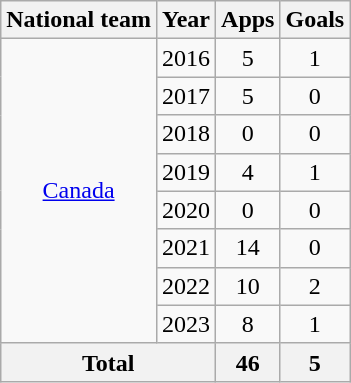<table class="wikitable" style="text-align:center">
<tr>
<th>National team</th>
<th>Year</th>
<th>Apps</th>
<th>Goals</th>
</tr>
<tr>
<td rowspan="8"><a href='#'>Canada</a></td>
<td>2016</td>
<td>5</td>
<td>1</td>
</tr>
<tr>
<td>2017</td>
<td>5</td>
<td>0</td>
</tr>
<tr>
<td>2018</td>
<td>0</td>
<td>0</td>
</tr>
<tr>
<td>2019</td>
<td>4</td>
<td>1</td>
</tr>
<tr>
<td>2020</td>
<td>0</td>
<td>0</td>
</tr>
<tr>
<td>2021</td>
<td>14</td>
<td>0</td>
</tr>
<tr>
<td>2022</td>
<td>10</td>
<td>2</td>
</tr>
<tr>
<td>2023</td>
<td>8</td>
<td>1</td>
</tr>
<tr>
<th colspan="2">Total</th>
<th>46</th>
<th>5</th>
</tr>
</table>
